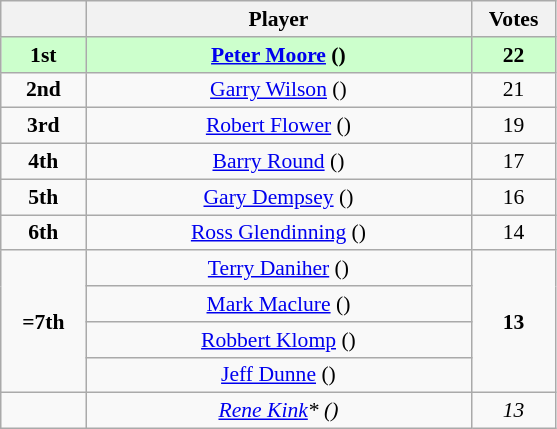<table class="wikitable" style="text-align: center; font-size: 90%;">
<tr>
<th width="50"></th>
<th width="250">Player</th>
<th width="50">Votes</th>
</tr>
<tr style="background: #CCFFCC; font-weight: bold;" |>
<td>1st</td>
<td><a href='#'>Peter Moore</a> ()</td>
<td>22</td>
</tr>
<tr>
<td><strong>2nd</strong></td>
<td><a href='#'>Garry Wilson</a> ()</td>
<td>21</td>
</tr>
<tr>
<td><strong>3rd</strong></td>
<td><a href='#'>Robert Flower</a> ()</td>
<td>19</td>
</tr>
<tr>
<td><strong>4th</strong></td>
<td><a href='#'>Barry Round</a> ()</td>
<td>17</td>
</tr>
<tr>
<td><strong>5th</strong></td>
<td><a href='#'>Gary Dempsey</a> ()</td>
<td>16</td>
</tr>
<tr>
<td><strong>6th</strong></td>
<td><a href='#'>Ross Glendinning</a> ()</td>
<td>14</td>
</tr>
<tr>
<td rowspan=4><strong>=7th</strong></td>
<td><a href='#'>Terry Daniher</a> ()</td>
<td rowspan=4><strong>13</strong></td>
</tr>
<tr>
<td><a href='#'>Mark Maclure</a> ()</td>
</tr>
<tr>
<td><a href='#'>Robbert Klomp</a> ()</td>
</tr>
<tr>
<td><a href='#'>Jeff Dunne</a> ()</td>
</tr>
<tr>
<td></td>
<td><em><a href='#'>Rene Kink</a>* ()</em></td>
<td><em>13</em></td>
</tr>
</table>
